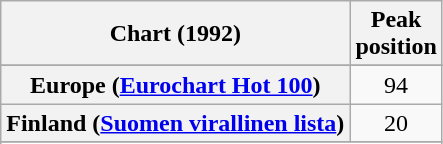<table class="wikitable sortable plainrowheaders" style="text-align:center">
<tr>
<th scope="col">Chart (1992)</th>
<th scope="col">Peak<br>position</th>
</tr>
<tr>
</tr>
<tr>
</tr>
<tr>
<th scope="row">Europe (<a href='#'>Eurochart Hot 100</a>)</th>
<td>94</td>
</tr>
<tr>
<th scope="row">Finland (<a href='#'>Suomen virallinen lista</a>)</th>
<td>20</td>
</tr>
<tr>
</tr>
<tr>
</tr>
<tr>
</tr>
<tr>
</tr>
<tr>
</tr>
<tr>
</tr>
</table>
